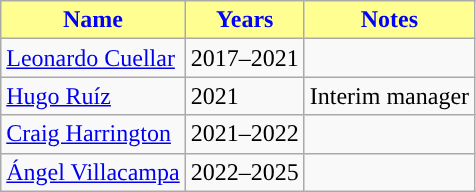<table class="wikitable">
<tr>
<th style=background-color:#FFFF91;color:Blue>Name</th>
<th style=background-color:#FFFF91;color:Blue>Years</th>
<th style=background-color:#FFFF91;color:Blue>Notes</th>
</tr>
<tr>
<td> <a href='#'>Leonardo Cuellar</a></td>
<td>2017–2021</td>
<td></td>
</tr>
<tr>
<td> <a href='#'>Hugo Ruíz</a></td>
<td>2021</td>
<td>Interim manager</td>
</tr>
<tr>
<td> <a href='#'>Craig Harrington</a></td>
<td>2021–2022</td>
<td></td>
</tr>
<tr>
<td>  <a href='#'>Ángel Villacampa</a></td>
<td>2022–2025</td>
<td></td>
</tr>
</table>
